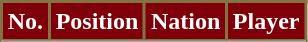<table class="wikitable sortable">
<tr>
<th style="background:#80000A; color:#FFFFFF; border:2px solid #827244;;">No.</th>
<th style="background:#80000A; color:#FFFFFF; border:2px solid #827244;;">Position</th>
<th style="background:#80000A; color:#FFFFFF; border:2px solid #827244;;">Nation</th>
<th style="background:#80000A; color:#FFFFFF; border:2px solid #827244;;">Player</th>
</tr>
<tr>
</tr>
<tr>
</tr>
</table>
